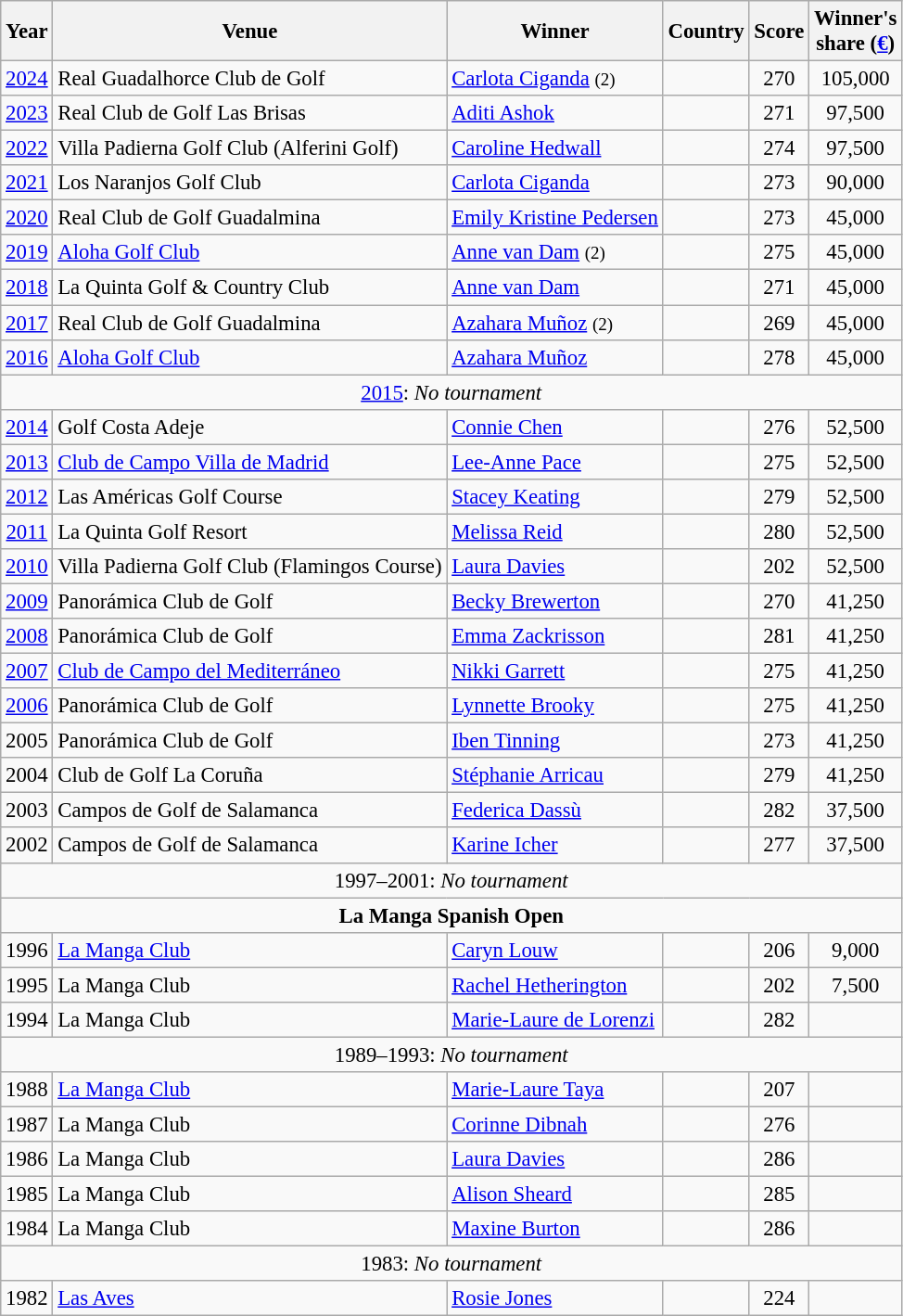<table class=wikitable style="font-size:95%">
<tr>
<th>Year</th>
<th>Venue</th>
<th>Winner</th>
<th>Country</th>
<th>Score</th>
<th>Winner's<br>share (<a href='#'>€</a>)</th>
</tr>
<tr>
<td align=center><a href='#'>2024</a></td>
<td>Real Guadalhorce Club de Golf</td>
<td><a href='#'>Carlota Ciganda</a> <small>(2)</small></td>
<td></td>
<td align=center>270</td>
<td align=center>105,000</td>
</tr>
<tr>
<td align=center><a href='#'>2023</a></td>
<td>Real Club de Golf Las Brisas</td>
<td><a href='#'>Aditi Ashok</a></td>
<td></td>
<td align=center>271</td>
<td align=center>97,500</td>
</tr>
<tr>
<td align=center><a href='#'>2022</a></td>
<td>Villa Padierna Golf Club (Alferini Golf)</td>
<td><a href='#'>Caroline Hedwall</a></td>
<td></td>
<td align=center>274</td>
<td align=center>97,500</td>
</tr>
<tr>
<td align=center><a href='#'>2021</a></td>
<td>Los Naranjos Golf Club</td>
<td><a href='#'>Carlota Ciganda</a></td>
<td></td>
<td align=center>273</td>
<td align=center>90,000</td>
</tr>
<tr>
<td align=center><a href='#'>2020</a></td>
<td>Real Club de Golf Guadalmina</td>
<td><a href='#'>Emily Kristine Pedersen</a></td>
<td></td>
<td align=center>273</td>
<td align=center>45,000</td>
</tr>
<tr>
<td align=center><a href='#'>2019</a></td>
<td><a href='#'>Aloha Golf Club</a></td>
<td><a href='#'>Anne van Dam</a> <small>(2)</small></td>
<td></td>
<td align=center>275</td>
<td align=center>45,000</td>
</tr>
<tr>
<td align=center><a href='#'>2018</a></td>
<td>La Quinta Golf & Country Club</td>
<td><a href='#'>Anne van Dam</a></td>
<td></td>
<td align=center>271</td>
<td align=center>45,000</td>
</tr>
<tr>
<td align=center><a href='#'>2017</a></td>
<td>Real Club de Golf Guadalmina</td>
<td><a href='#'>Azahara Muñoz</a> <small>(2)</small></td>
<td></td>
<td align=center>269</td>
<td align=center>45,000</td>
</tr>
<tr>
<td align=center><a href='#'>2016</a></td>
<td><a href='#'>Aloha Golf Club</a></td>
<td><a href='#'>Azahara Muñoz</a></td>
<td></td>
<td align=center>278</td>
<td align=center>45,000</td>
</tr>
<tr>
<td align=center colspan=6><a href='#'>2015</a>: <em>No tournament</em></td>
</tr>
<tr>
<td align=center><a href='#'>2014</a></td>
<td>Golf Costa Adeje</td>
<td><a href='#'>Connie Chen</a></td>
<td></td>
<td align=center>276</td>
<td align=center>52,500</td>
</tr>
<tr>
<td align=center><a href='#'>2013</a></td>
<td><a href='#'>Club de Campo Villa de Madrid</a></td>
<td><a href='#'>Lee-Anne Pace</a></td>
<td></td>
<td align=center>275</td>
<td align=center>52,500</td>
</tr>
<tr>
<td align=center><a href='#'>2012</a></td>
<td>Las Américas Golf Course</td>
<td><a href='#'>Stacey Keating</a></td>
<td></td>
<td align=center>279</td>
<td align=center>52,500</td>
</tr>
<tr>
<td align=center><a href='#'>2011</a></td>
<td>La Quinta Golf Resort</td>
<td><a href='#'>Melissa Reid</a></td>
<td></td>
<td align=center>280</td>
<td align=center>52,500</td>
</tr>
<tr>
<td align=center><a href='#'>2010</a></td>
<td>Villa Padierna Golf Club (Flamingos Course)</td>
<td><a href='#'>Laura Davies</a></td>
<td></td>
<td align=center>202</td>
<td align=center>52,500</td>
</tr>
<tr>
<td align=center><a href='#'>2009</a></td>
<td>Panorámica Club de Golf</td>
<td><a href='#'>Becky Brewerton</a></td>
<td></td>
<td align=center>270</td>
<td align=center>41,250</td>
</tr>
<tr>
<td align=center><a href='#'>2008</a></td>
<td>Panorámica Club de Golf</td>
<td><a href='#'>Emma Zackrisson</a></td>
<td></td>
<td align=center>281</td>
<td align=center>41,250</td>
</tr>
<tr>
<td align=center><a href='#'>2007</a></td>
<td><a href='#'>Club de Campo del Mediterráneo</a></td>
<td><a href='#'>Nikki Garrett</a></td>
<td></td>
<td align=center>275</td>
<td align=center>41,250</td>
</tr>
<tr>
<td align=center><a href='#'>2006</a></td>
<td>Panorámica Club de Golf</td>
<td><a href='#'>Lynnette Brooky</a></td>
<td></td>
<td align=center>275</td>
<td align=center>41,250</td>
</tr>
<tr>
<td align=center>2005</td>
<td>Panorámica Club de Golf</td>
<td><a href='#'>Iben Tinning</a></td>
<td></td>
<td align=center>273</td>
<td align=center>41,250</td>
</tr>
<tr>
<td align=center>2004</td>
<td>Club de Golf La Coruña</td>
<td><a href='#'>Stéphanie Arricau</a></td>
<td></td>
<td align=center>279</td>
<td align=center>41,250</td>
</tr>
<tr>
<td align=center>2003</td>
<td>Campos de Golf de Salamanca</td>
<td><a href='#'>Federica Dassù</a></td>
<td></td>
<td align=center>282</td>
<td align=center>37,500</td>
</tr>
<tr>
<td align=center>2002</td>
<td>Campos de Golf de Salamanca</td>
<td><a href='#'>Karine Icher</a></td>
<td></td>
<td align=center>277</td>
<td align=center>37,500</td>
</tr>
<tr>
<td colspan=6 align=center>1997–2001: <em>No tournament</em></td>
</tr>
<tr>
<td colspan=7 align=center><strong>La Manga Spanish Open</strong></td>
</tr>
<tr>
<td align=center>1996</td>
<td><a href='#'>La Manga Club</a></td>
<td><a href='#'>Caryn Louw</a></td>
<td></td>
<td align=center>206</td>
<td align=center>9,000</td>
</tr>
<tr>
<td align=center>1995</td>
<td>La Manga Club</td>
<td><a href='#'>Rachel Hetherington</a></td>
<td></td>
<td align=center>202</td>
<td align=center>7,500</td>
</tr>
<tr>
<td align=center>1994</td>
<td>La Manga Club</td>
<td><a href='#'>Marie-Laure de Lorenzi</a></td>
<td></td>
<td align=center>282</td>
<td></td>
</tr>
<tr>
<td colspan=6 align=center>1989–1993: <em>No tournament</em></td>
</tr>
<tr>
<td align=center>1988</td>
<td><a href='#'>La Manga Club</a></td>
<td><a href='#'>Marie-Laure Taya</a></td>
<td></td>
<td align=center>207</td>
<td></td>
</tr>
<tr>
<td align=center>1987</td>
<td>La Manga Club</td>
<td><a href='#'>Corinne Dibnah</a></td>
<td></td>
<td align=center>276</td>
<td></td>
</tr>
<tr>
<td align=center>1986</td>
<td>La Manga Club</td>
<td><a href='#'>Laura Davies</a></td>
<td></td>
<td align=center>286</td>
<td></td>
</tr>
<tr>
<td align=center>1985</td>
<td>La Manga Club</td>
<td><a href='#'>Alison Sheard</a></td>
<td></td>
<td align=center>285</td>
<td></td>
</tr>
<tr>
<td align=center>1984</td>
<td>La Manga Club</td>
<td><a href='#'>Maxine Burton</a></td>
<td></td>
<td align=center>286</td>
<td></td>
</tr>
<tr>
<td colspan=6 align=center>1983: <em>No tournament</em></td>
</tr>
<tr>
<td align=center>1982</td>
<td><a href='#'>Las Aves</a></td>
<td><a href='#'>Rosie Jones</a></td>
<td></td>
<td align=center>224</td>
<td></td>
</tr>
</table>
